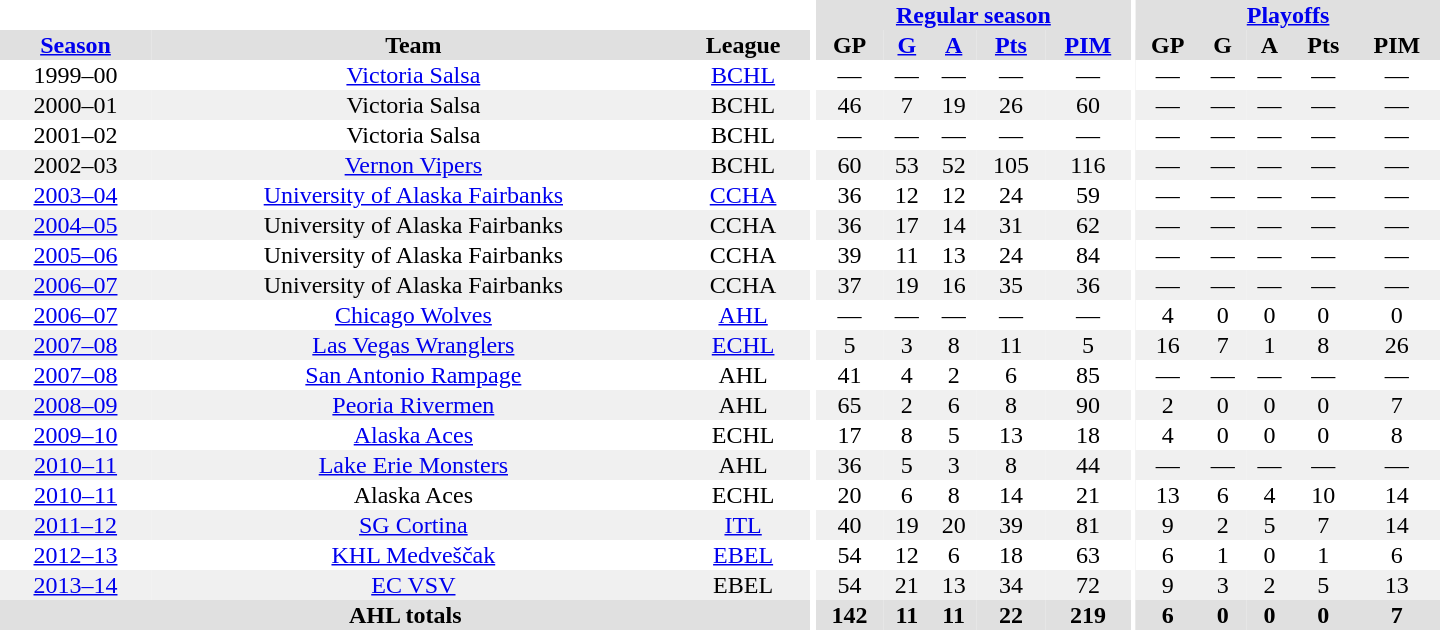<table border="0" cellpadding="1" cellspacing="0" style="text-align:center; width:60em">
<tr bgcolor="#e0e0e0">
<th colspan="3" bgcolor="#ffffff"></th>
<th rowspan="99" bgcolor="#ffffff"></th>
<th colspan="5"><a href='#'>Regular season</a></th>
<th rowspan="99" bgcolor="#ffffff"></th>
<th colspan="5"><a href='#'>Playoffs</a></th>
</tr>
<tr bgcolor="#e0e0e0">
<th><a href='#'>Season</a></th>
<th>Team</th>
<th>League</th>
<th>GP</th>
<th><a href='#'>G</a></th>
<th><a href='#'>A</a></th>
<th><a href='#'>Pts</a></th>
<th><a href='#'>PIM</a></th>
<th>GP</th>
<th>G</th>
<th>A</th>
<th>Pts</th>
<th>PIM</th>
</tr>
<tr>
<td>1999–00</td>
<td><a href='#'>Victoria Salsa</a></td>
<td><a href='#'>BCHL</a></td>
<td>—</td>
<td>—</td>
<td>—</td>
<td>—</td>
<td>—</td>
<td>—</td>
<td>—</td>
<td>—</td>
<td>—</td>
<td>—</td>
</tr>
<tr bgcolor="#f0f0f0">
<td>2000–01</td>
<td>Victoria Salsa</td>
<td>BCHL</td>
<td>46</td>
<td>7</td>
<td>19</td>
<td>26</td>
<td>60</td>
<td>—</td>
<td>—</td>
<td>—</td>
<td>—</td>
<td>—</td>
</tr>
<tr>
<td>2001–02</td>
<td>Victoria Salsa</td>
<td>BCHL</td>
<td>—</td>
<td>—</td>
<td>—</td>
<td>—</td>
<td>—</td>
<td>—</td>
<td>—</td>
<td>—</td>
<td>—</td>
<td>—</td>
</tr>
<tr bgcolor="#f0f0f0">
<td>2002–03</td>
<td><a href='#'>Vernon Vipers</a></td>
<td>BCHL</td>
<td>60</td>
<td>53</td>
<td>52</td>
<td>105</td>
<td>116</td>
<td>—</td>
<td>—</td>
<td>—</td>
<td>—</td>
<td>—</td>
</tr>
<tr>
<td><a href='#'>2003–04</a></td>
<td><a href='#'>University of Alaska Fairbanks</a></td>
<td><a href='#'>CCHA</a></td>
<td>36</td>
<td>12</td>
<td>12</td>
<td>24</td>
<td>59</td>
<td>—</td>
<td>—</td>
<td>—</td>
<td>—</td>
<td>—</td>
</tr>
<tr bgcolor="#f0f0f0">
<td><a href='#'>2004–05</a></td>
<td>University of Alaska Fairbanks</td>
<td>CCHA</td>
<td>36</td>
<td>17</td>
<td>14</td>
<td>31</td>
<td>62</td>
<td>—</td>
<td>—</td>
<td>—</td>
<td>—</td>
<td>—</td>
</tr>
<tr>
<td><a href='#'>2005–06</a></td>
<td>University of Alaska Fairbanks</td>
<td>CCHA</td>
<td>39</td>
<td>11</td>
<td>13</td>
<td>24</td>
<td>84</td>
<td>—</td>
<td>—</td>
<td>—</td>
<td>—</td>
<td>—</td>
</tr>
<tr bgcolor="#f0f0f0">
<td><a href='#'>2006–07</a></td>
<td>University of Alaska Fairbanks</td>
<td>CCHA</td>
<td>37</td>
<td>19</td>
<td>16</td>
<td>35</td>
<td>36</td>
<td>—</td>
<td>—</td>
<td>—</td>
<td>—</td>
<td>—</td>
</tr>
<tr>
<td><a href='#'>2006–07</a></td>
<td><a href='#'>Chicago Wolves</a></td>
<td><a href='#'>AHL</a></td>
<td>—</td>
<td>—</td>
<td>—</td>
<td>—</td>
<td>—</td>
<td>4</td>
<td>0</td>
<td>0</td>
<td>0</td>
<td>0</td>
</tr>
<tr bgcolor="#f0f0f0">
<td><a href='#'>2007–08</a></td>
<td><a href='#'>Las Vegas Wranglers</a></td>
<td><a href='#'>ECHL</a></td>
<td>5</td>
<td>3</td>
<td>8</td>
<td>11</td>
<td>5</td>
<td>16</td>
<td>7</td>
<td>1</td>
<td>8</td>
<td>26</td>
</tr>
<tr>
<td><a href='#'>2007–08</a></td>
<td><a href='#'>San Antonio Rampage</a></td>
<td>AHL</td>
<td>41</td>
<td>4</td>
<td>2</td>
<td>6</td>
<td>85</td>
<td>—</td>
<td>—</td>
<td>—</td>
<td>—</td>
<td>—</td>
</tr>
<tr bgcolor="#f0f0f0">
<td><a href='#'>2008–09</a></td>
<td><a href='#'>Peoria Rivermen</a></td>
<td>AHL</td>
<td>65</td>
<td>2</td>
<td>6</td>
<td>8</td>
<td>90</td>
<td>2</td>
<td>0</td>
<td>0</td>
<td>0</td>
<td>7</td>
</tr>
<tr>
<td><a href='#'>2009–10</a></td>
<td><a href='#'>Alaska Aces</a></td>
<td>ECHL</td>
<td>17</td>
<td>8</td>
<td>5</td>
<td>13</td>
<td>18</td>
<td>4</td>
<td>0</td>
<td>0</td>
<td>0</td>
<td>8</td>
</tr>
<tr bgcolor="#f0f0f0">
<td><a href='#'>2010–11</a></td>
<td><a href='#'>Lake Erie Monsters</a></td>
<td>AHL</td>
<td>36</td>
<td>5</td>
<td>3</td>
<td>8</td>
<td>44</td>
<td>—</td>
<td>—</td>
<td>—</td>
<td>—</td>
<td>—</td>
</tr>
<tr>
<td><a href='#'>2010–11</a></td>
<td>Alaska Aces</td>
<td>ECHL</td>
<td>20</td>
<td>6</td>
<td>8</td>
<td>14</td>
<td>21</td>
<td>13</td>
<td>6</td>
<td>4</td>
<td>10</td>
<td>14</td>
</tr>
<tr bgcolor="#f0f0f0">
<td><a href='#'>2011–12</a></td>
<td><a href='#'>SG Cortina</a></td>
<td><a href='#'>ITL</a></td>
<td>40</td>
<td>19</td>
<td>20</td>
<td>39</td>
<td>81</td>
<td>9</td>
<td>2</td>
<td>5</td>
<td>7</td>
<td>14</td>
</tr>
<tr>
<td><a href='#'>2012–13</a></td>
<td><a href='#'>KHL Medveščak</a></td>
<td><a href='#'>EBEL</a></td>
<td>54</td>
<td>12</td>
<td>6</td>
<td>18</td>
<td>63</td>
<td>6</td>
<td>1</td>
<td>0</td>
<td>1</td>
<td>6</td>
</tr>
<tr bgcolor="#f0f0f0">
<td><a href='#'>2013–14</a></td>
<td><a href='#'>EC VSV</a></td>
<td>EBEL</td>
<td>54</td>
<td>21</td>
<td>13</td>
<td>34</td>
<td>72</td>
<td>9</td>
<td>3</td>
<td>2</td>
<td>5</td>
<td>13</td>
</tr>
<tr bgcolor="#e0e0e0">
<th colspan="3">AHL totals</th>
<th>142</th>
<th>11</th>
<th>11</th>
<th>22</th>
<th>219</th>
<th>6</th>
<th>0</th>
<th>0</th>
<th>0</th>
<th>7</th>
</tr>
</table>
